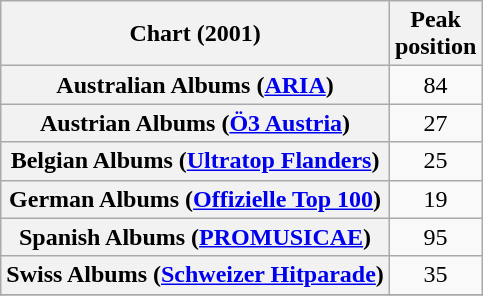<table class="wikitable sortable plainrowheaders">
<tr>
<th scope="col">Chart (2001)</th>
<th scope="col">Peak<br>position</th>
</tr>
<tr>
<th scope="row">Australian Albums (<a href='#'>ARIA</a>)</th>
<td align="center">84</td>
</tr>
<tr>
<th scope="row">Austrian Albums (<a href='#'>Ö3 Austria</a>)</th>
<td align="center">27</td>
</tr>
<tr>
<th scope="row">Belgian Albums (<a href='#'>Ultratop Flanders</a>)</th>
<td align="center">25</td>
</tr>
<tr>
<th scope="row">German Albums (<a href='#'>Offizielle Top 100</a>)</th>
<td style="text-align:center;">19</td>
</tr>
<tr>
<th scope="row">Spanish Albums (<a href='#'>PROMUSICAE</a>)</th>
<td style="text-align:center;">95</td>
</tr>
<tr>
<th scope="row">Swiss Albums (<a href='#'>Schweizer Hitparade</a>)</th>
<td align="center">35</td>
</tr>
<tr>
</tr>
</table>
